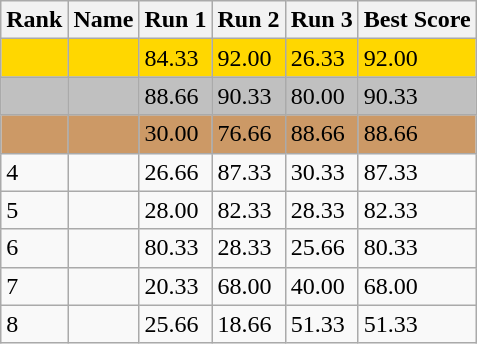<table class="wikitable">
<tr>
<th>Rank</th>
<th>Name</th>
<th>Run 1</th>
<th>Run 2</th>
<th>Run 3</th>
<th>Best Score</th>
</tr>
<tr style="background:gold;">
<td></td>
<td></td>
<td>84.33</td>
<td>92.00</td>
<td>26.33</td>
<td>92.00</td>
</tr>
<tr style="background:silver;">
<td></td>
<td></td>
<td>88.66</td>
<td>90.33</td>
<td>80.00</td>
<td>90.33</td>
</tr>
<tr style="background:#cc9966;">
<td></td>
<td></td>
<td>30.00</td>
<td>76.66</td>
<td>88.66</td>
<td>88.66</td>
</tr>
<tr>
<td>4</td>
<td></td>
<td>26.66</td>
<td>87.33</td>
<td>30.33</td>
<td>87.33</td>
</tr>
<tr>
<td>5</td>
<td></td>
<td>28.00</td>
<td>82.33</td>
<td>28.33</td>
<td>82.33</td>
</tr>
<tr>
<td>6</td>
<td></td>
<td>80.33</td>
<td>28.33</td>
<td>25.66</td>
<td>80.33</td>
</tr>
<tr>
<td>7</td>
<td></td>
<td>20.33</td>
<td>68.00</td>
<td>40.00</td>
<td>68.00</td>
</tr>
<tr>
<td>8</td>
<td></td>
<td>25.66</td>
<td>18.66</td>
<td>51.33</td>
<td>51.33</td>
</tr>
</table>
